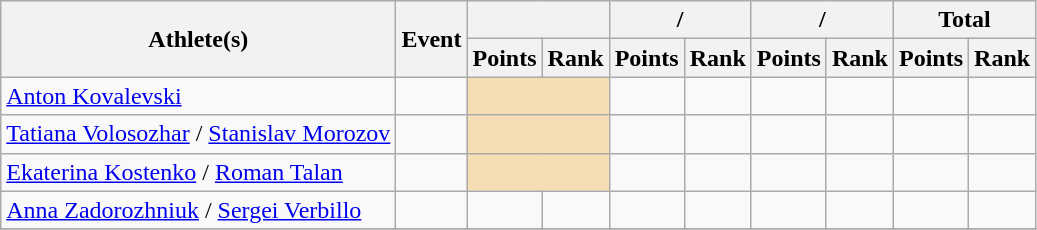<table class="wikitable">
<tr>
<th rowspan="2">Athlete(s)</th>
<th rowspan="2">Event</th>
<th colspan="2"></th>
<th colspan="2">/</th>
<th colspan="2">/</th>
<th colspan="2">Total</th>
</tr>
<tr>
<th>Points</th>
<th>Rank</th>
<th>Points</th>
<th>Rank</th>
<th>Points</th>
<th>Rank</th>
<th>Points</th>
<th>Rank</th>
</tr>
<tr>
<td><a href='#'>Anton Kovalevski</a></td>
<td></td>
<td colspan="2" bgcolor="wheat"></td>
<td></td>
<td></td>
<td></td>
<td></td>
<td></td>
<td></td>
</tr>
<tr>
<td><a href='#'>Tatiana Volosozhar</a> / <a href='#'>Stanislav Morozov</a></td>
<td></td>
<td colspan="2" bgcolor="wheat"></td>
<td></td>
<td></td>
<td></td>
<td></td>
<td></td>
<td></td>
</tr>
<tr>
<td><a href='#'>Ekaterina Kostenko</a> / <a href='#'>Roman Talan</a></td>
<td></td>
<td colspan="2" bgcolor="wheat"></td>
<td></td>
<td></td>
<td></td>
<td></td>
<td></td>
<td></td>
</tr>
<tr>
<td><a href='#'>Anna Zadorozhniuk</a> / <a href='#'>Sergei Verbillo</a></td>
<td></td>
<td></td>
<td></td>
<td></td>
<td></td>
<td></td>
<td></td>
<td></td>
<td></td>
</tr>
<tr>
</tr>
</table>
